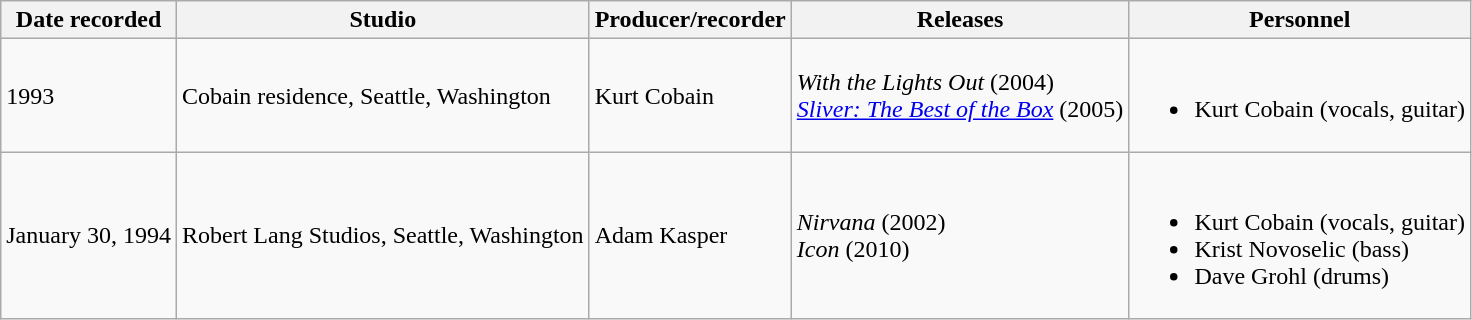<table class="wikitable">
<tr>
<th>Date recorded</th>
<th>Studio</th>
<th>Producer/recorder</th>
<th>Releases</th>
<th>Personnel</th>
</tr>
<tr>
<td>1993</td>
<td>Cobain residence, Seattle, Washington</td>
<td>Kurt Cobain</td>
<td><em>With the Lights Out</em> (2004)<br><em><a href='#'>Sliver: The Best of the Box</a></em> (2005)</td>
<td><br><ul><li>Kurt Cobain (vocals, guitar)</li></ul></td>
</tr>
<tr>
<td>January 30, 1994</td>
<td>Robert Lang Studios, Seattle, Washington</td>
<td>Adam Kasper</td>
<td><em>Nirvana</em> (2002)<br><em>Icon</em> (2010)</td>
<td><br><ul><li>Kurt Cobain (vocals, guitar)</li><li>Krist Novoselic (bass)</li><li>Dave Grohl (drums)</li></ul></td>
</tr>
</table>
